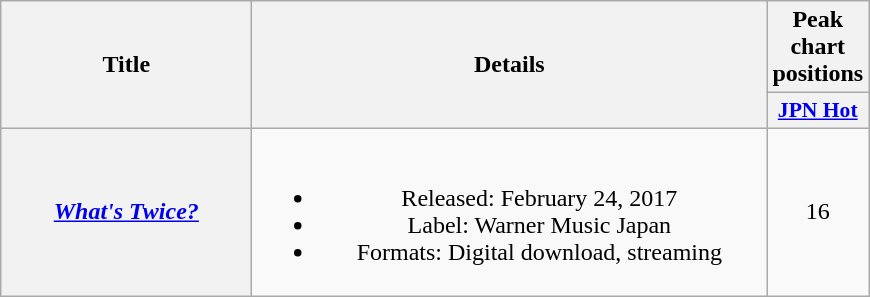<table class="wikitable plainrowheaders" style="text-align:center;">
<tr>
<th scope="col" rowspan=2 style="width:10em;">Title</th>
<th scope="col" rowspan=2 style="width:21em;">Details</th>
<th scope="col">Peak chart positions</th>
</tr>
<tr>
<th scope="col" style="width:2.8em;font-size:90%;"><a href='#'>JPN Hot</a><br></th>
</tr>
<tr>
<th scope=row><em><a href='#'>What's Twice?</a></em></th>
<td><br><ul><li>Released: February 24, 2017</li><li>Label: Warner Music Japan</li><li>Formats: Digital download, streaming</li></ul></td>
<td>16</td>
</tr>
</table>
